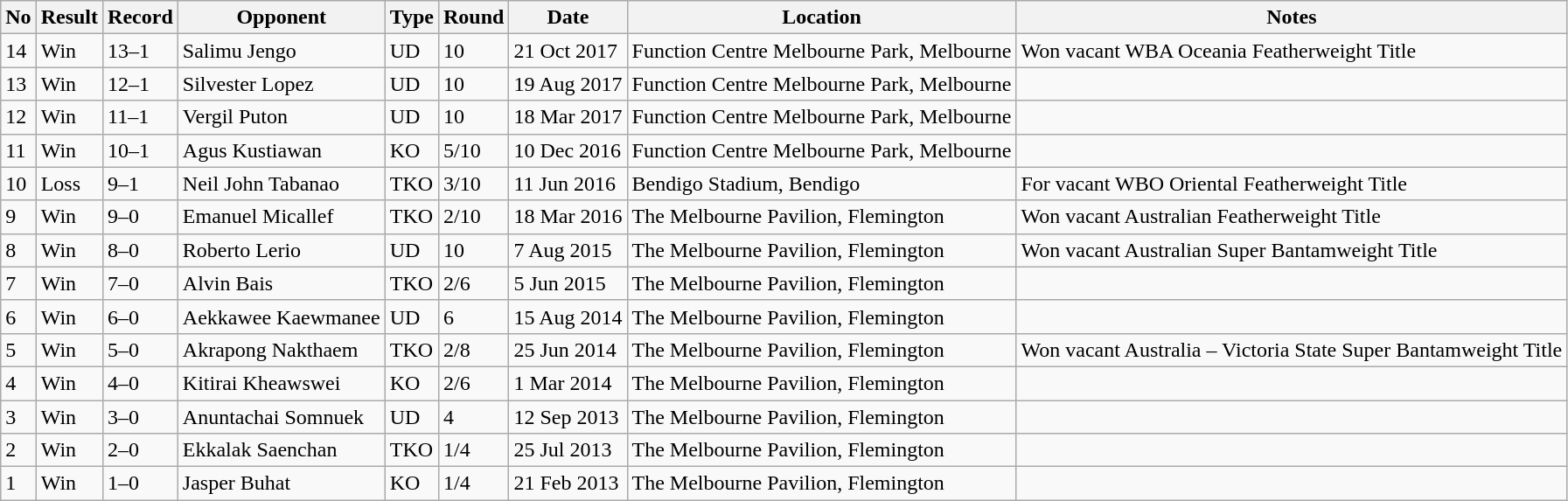<table class="wikitable">
<tr>
<th>No</th>
<th>Result</th>
<th>Record</th>
<th>Opponent</th>
<th>Type</th>
<th>Round</th>
<th>Date</th>
<th>Location</th>
<th>Notes</th>
</tr>
<tr>
<td>14</td>
<td>Win</td>
<td>13–1</td>
<td> Salimu Jengo</td>
<td>UD</td>
<td>10</td>
<td>21 Oct 2017</td>
<td> Function Centre Melbourne Park, Melbourne</td>
<td>Won vacant WBA Oceania Featherweight Title</td>
</tr>
<tr>
<td>13</td>
<td>Win</td>
<td>12–1</td>
<td> Silvester Lopez</td>
<td>UD</td>
<td>10</td>
<td>19 Aug 2017</td>
<td> Function Centre Melbourne Park, Melbourne</td>
<td></td>
</tr>
<tr>
<td>12</td>
<td>Win</td>
<td>11–1</td>
<td> Vergil Puton</td>
<td>UD</td>
<td>10</td>
<td>18 Mar 2017</td>
<td> Function Centre Melbourne Park, Melbourne</td>
<td></td>
</tr>
<tr>
<td>11</td>
<td>Win</td>
<td>10–1</td>
<td> Agus Kustiawan</td>
<td>KO</td>
<td>5/10</td>
<td>10 Dec 2016</td>
<td> Function Centre Melbourne Park, Melbourne</td>
<td></td>
</tr>
<tr>
<td>10</td>
<td>Loss</td>
<td>9–1</td>
<td> Neil John Tabanao</td>
<td>TKO</td>
<td>3/10</td>
<td>11 Jun 2016</td>
<td> Bendigo Stadium, Bendigo</td>
<td>For vacant WBO Oriental Featherweight Title</td>
</tr>
<tr>
<td>9</td>
<td>Win</td>
<td>9–0</td>
<td> Emanuel Micallef</td>
<td>TKO</td>
<td>2/10</td>
<td>18 Mar 2016</td>
<td> The Melbourne Pavilion, Flemington</td>
<td>Won vacant Australian Featherweight Title</td>
</tr>
<tr>
<td>8</td>
<td>Win</td>
<td>8–0</td>
<td> Roberto Lerio</td>
<td>UD</td>
<td>10</td>
<td>7 Aug 2015</td>
<td> The Melbourne Pavilion, Flemington</td>
<td>Won vacant Australian Super Bantamweight Title</td>
</tr>
<tr>
<td>7</td>
<td>Win</td>
<td>7–0</td>
<td> Alvin Bais</td>
<td>TKO</td>
<td>2/6</td>
<td>5 Jun 2015</td>
<td> The Melbourne Pavilion, Flemington</td>
<td></td>
</tr>
<tr>
<td>6</td>
<td>Win</td>
<td>6–0</td>
<td> Aekkawee Kaewmanee</td>
<td>UD</td>
<td>6</td>
<td>15 Aug 2014</td>
<td> The Melbourne Pavilion, Flemington</td>
<td></td>
</tr>
<tr>
<td>5</td>
<td>Win</td>
<td>5–0</td>
<td> Akrapong Nakthaem</td>
<td>TKO</td>
<td>2/8</td>
<td>25 Jun 2014</td>
<td> The Melbourne Pavilion, Flemington</td>
<td>Won vacant Australia – Victoria State Super Bantamweight Title</td>
</tr>
<tr>
<td>4</td>
<td>Win</td>
<td>4–0</td>
<td> Kitirai Kheawswei</td>
<td>KO</td>
<td>2/6</td>
<td>1 Mar 2014</td>
<td> The Melbourne Pavilion, Flemington</td>
<td></td>
</tr>
<tr>
<td>3</td>
<td>Win</td>
<td>3–0</td>
<td> Anuntachai Somnuek</td>
<td>UD</td>
<td>4</td>
<td>12 Sep 2013</td>
<td> The Melbourne Pavilion, Flemington</td>
<td></td>
</tr>
<tr>
<td>2</td>
<td>Win</td>
<td>2–0</td>
<td> Ekkalak Saenchan</td>
<td>TKO</td>
<td>1/4</td>
<td>25 Jul 2013</td>
<td> The Melbourne Pavilion, Flemington</td>
<td></td>
</tr>
<tr>
<td>1</td>
<td>Win</td>
<td>1–0</td>
<td> Jasper Buhat</td>
<td>KO</td>
<td>1/4</td>
<td>21 Feb 2013</td>
<td> The Melbourne Pavilion, Flemington</td>
<td></td>
</tr>
</table>
